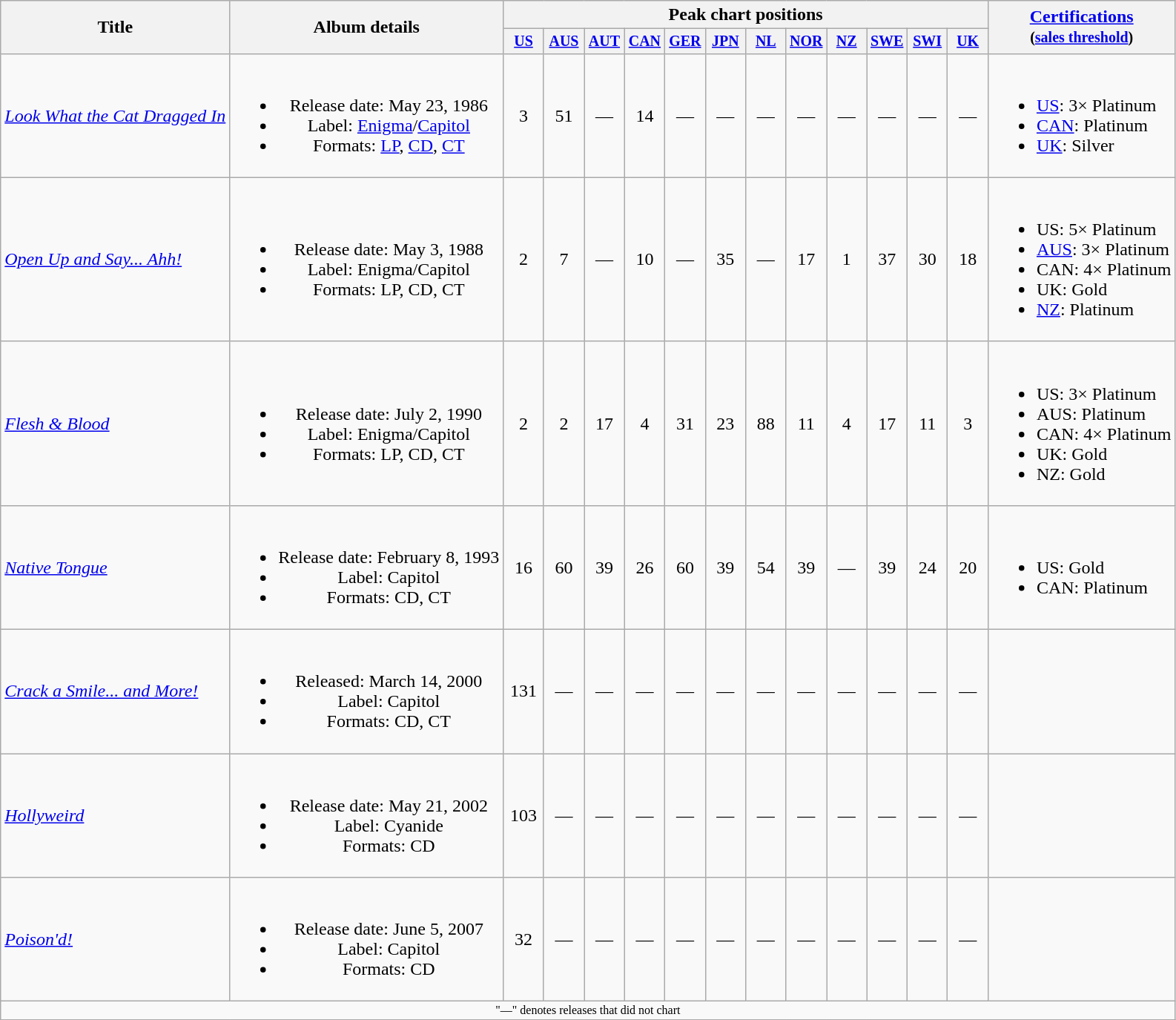<table class="wikitable" style="text-align:center;">
<tr>
<th rowspan="2">Title</th>
<th rowspan="2">Album details</th>
<th colspan="12">Peak chart positions</th>
<th rowspan="2"><a href='#'>Certifications</a><br><small>(<a href='#'>sales threshold</a>)</small></th>
</tr>
<tr style="font-size:smaller;">
<th width="30"><a href='#'>US</a><br></th>
<th width="30"><a href='#'>AUS</a><br></th>
<th width="30"><a href='#'>AUT</a><br></th>
<th width="30"><a href='#'>CAN</a><br></th>
<th width="30"><a href='#'>GER</a><br></th>
<th width="30"><a href='#'>JPN</a><br></th>
<th width="30"><a href='#'>NL</a><br></th>
<th width="30"><a href='#'>NOR</a><br></th>
<th width="30"><a href='#'>NZ</a><br></th>
<th width="30"><a href='#'>SWE</a><br></th>
<th width="30"><a href='#'>SWI</a><br></th>
<th width="30"><a href='#'>UK</a><br></th>
</tr>
<tr>
<td align="left"><em><a href='#'>Look What the Cat Dragged In</a></em></td>
<td><br><ul><li>Release date: May 23, 1986</li><li>Label: <a href='#'>Enigma</a>/<a href='#'>Capitol</a></li><li>Formats: <a href='#'>LP</a>, <a href='#'>CD</a>, <a href='#'>CT</a></li></ul></td>
<td>3</td>
<td>51</td>
<td>—</td>
<td>14</td>
<td>—</td>
<td>—</td>
<td>—</td>
<td>—</td>
<td>—</td>
<td>—</td>
<td>—</td>
<td>—</td>
<td align="left"><br><ul><li><a href='#'>US</a>: 3× Platinum</li><li><a href='#'>CAN</a>: Platinum</li><li><a href='#'>UK</a>: Silver</li></ul></td>
</tr>
<tr>
<td align="left"><em><a href='#'>Open Up and Say... Ahh!</a></em></td>
<td><br><ul><li>Release date: May 3, 1988</li><li>Label: Enigma/Capitol</li><li>Formats: LP, CD, CT</li></ul></td>
<td>2</td>
<td>7</td>
<td>—</td>
<td>10</td>
<td>—</td>
<td>35</td>
<td>—</td>
<td>17</td>
<td>1</td>
<td>37</td>
<td>30</td>
<td>18</td>
<td align="left"><br><ul><li>US: 5× Platinum</li><li><a href='#'>AUS</a>: 3× Platinum</li><li>CAN: 4× Platinum</li><li>UK: Gold</li><li><a href='#'>NZ</a>: Platinum </li></ul></td>
</tr>
<tr>
<td align="left"><em><a href='#'>Flesh & Blood</a></em></td>
<td><br><ul><li>Release date: July 2, 1990</li><li>Label: Enigma/Capitol</li><li>Formats: LP, CD, CT</li></ul></td>
<td>2</td>
<td>2</td>
<td>17</td>
<td>4</td>
<td>31</td>
<td>23</td>
<td>88</td>
<td>11</td>
<td>4</td>
<td>17</td>
<td>11</td>
<td>3</td>
<td align="left"><br><ul><li>US: 3× Platinum</li><li>AUS: Platinum</li><li>CAN: 4× Platinum</li><li>UK: Gold</li><li>NZ: Gold </li></ul></td>
</tr>
<tr>
<td align="left"><em><a href='#'>Native Tongue</a></em></td>
<td><br><ul><li>Release date: February 8, 1993</li><li>Label: Capitol</li><li>Formats: CD, CT</li></ul></td>
<td>16</td>
<td>60</td>
<td>39</td>
<td>26</td>
<td>60</td>
<td>39</td>
<td>54</td>
<td>39</td>
<td>—</td>
<td>39</td>
<td>24</td>
<td>20</td>
<td align="left"><br><ul><li>US: Gold</li><li>CAN: Platinum</li></ul></td>
</tr>
<tr>
<td align="left"><em><a href='#'>Crack a Smile... and More!</a></em></td>
<td><br><ul><li>Released: March 14, 2000</li><li>Label: Capitol</li><li>Formats: CD, CT</li></ul></td>
<td>131</td>
<td>—</td>
<td>—</td>
<td>—</td>
<td>—</td>
<td>—</td>
<td>—</td>
<td>—</td>
<td>—</td>
<td>—</td>
<td>—</td>
<td>—</td>
<td></td>
</tr>
<tr>
<td align="left"><em><a href='#'>Hollyweird</a></em></td>
<td><br><ul><li>Release date: May 21, 2002</li><li>Label: Cyanide</li><li>Formats: CD</li></ul></td>
<td>103</td>
<td>—</td>
<td>—</td>
<td>—</td>
<td>—</td>
<td>—</td>
<td>—</td>
<td>—</td>
<td>—</td>
<td>—</td>
<td>—</td>
<td>—</td>
<td></td>
</tr>
<tr>
<td align="left"><em><a href='#'>Poison'd!</a></em></td>
<td><br><ul><li>Release date: June 5, 2007</li><li>Label: Capitol</li><li>Formats: CD</li></ul></td>
<td>32</td>
<td>—</td>
<td>—</td>
<td>—</td>
<td>—</td>
<td>—</td>
<td>—</td>
<td>—</td>
<td>—</td>
<td>—</td>
<td>—</td>
<td>—</td>
<td></td>
</tr>
<tr>
<td colspan="22" style="font-size:8pt">"—" denotes releases that did not chart</td>
</tr>
<tr>
</tr>
</table>
